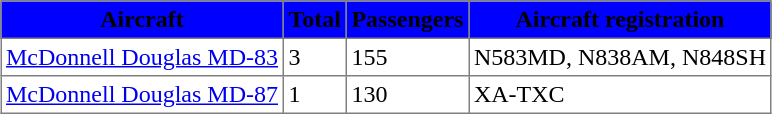<table class="toccolours" border="1" cellpadding="3" style="border-collapse:collapse;margin:1em auto;">
<tr bgcolor=blue>
<th><span>Aircraft</span></th>
<th><span>Total</span></th>
<th><span>Passengers</span></th>
<th><span>Aircraft registration</span></th>
</tr>
<tr>
<td><a href='#'>McDonnell Douglas MD-83</a></td>
<td>3</td>
<td>155</td>
<td>N583MD, N838AM, N848SH</td>
</tr>
<tr>
<td><a href='#'>McDonnell Douglas MD-87</a></td>
<td>1</td>
<td>130</td>
<td>XA-TXC</td>
</tr>
</table>
